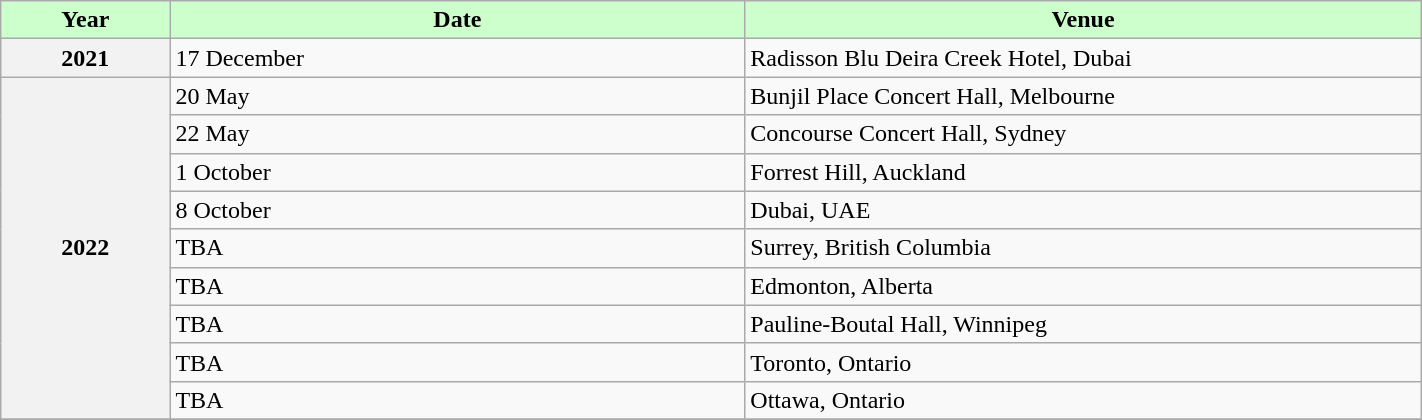<table class="wikitable plainrowheaders" style="width:75%">
<tr style="background:#cfc; text-align:center;">
<td scope="col" style="width:05%;"><strong>Year</strong></td>
<td scope="col" style="width:17%;"><strong>Date</strong></td>
<td scope="col" style="width:20%;"><strong>Venue</strong></td>
</tr>
<tr>
<th scope="row" rowspan="1">2021</th>
<td>17 December</td>
<td>Radisson Blu Deira Creek Hotel, Dubai</td>
</tr>
<tr>
<th scope="row" rowspan="9">2022</th>
<td>20 May</td>
<td>Bunjil Place Concert Hall, Melbourne</td>
</tr>
<tr>
<td>22 May</td>
<td>Concourse Concert Hall, Sydney</td>
</tr>
<tr>
<td>1 October</td>
<td>Forrest Hill, Auckland</td>
</tr>
<tr>
<td>8 October</td>
<td>Dubai, UAE</td>
</tr>
<tr>
<td>TBA</td>
<td>Surrey, British Columbia</td>
</tr>
<tr>
<td>TBA</td>
<td>Edmonton, Alberta</td>
</tr>
<tr>
<td>TBA</td>
<td>Pauline-Boutal Hall, Winnipeg</td>
</tr>
<tr>
<td>TBA</td>
<td>Toronto, Ontario</td>
</tr>
<tr>
<td>TBA</td>
<td>Ottawa, Ontario</td>
</tr>
<tr>
</tr>
</table>
